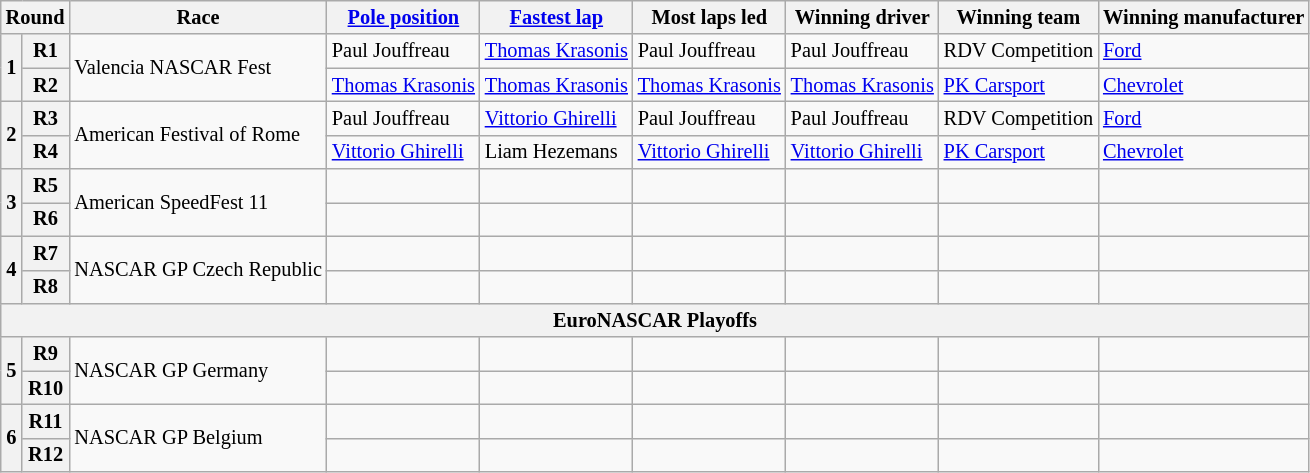<table class="wikitable" style="font-size:85%;">
<tr>
<th colspan="2">Round</th>
<th>Race</th>
<th><a href='#'>Pole position</a></th>
<th><a href='#'>Fastest lap</a></th>
<th>Most laps led</th>
<th>Winning driver</th>
<th>Winning team</th>
<th>Winning manufacturer</th>
</tr>
<tr>
<th rowspan="2">1</th>
<th>R1</th>
<td rowspan="2">Valencia NASCAR Fest</td>
<td> Paul Jouffreau</td>
<td> <a href='#'>Thomas Krasonis</a></td>
<td> Paul Jouffreau</td>
<td> Paul Jouffreau</td>
<td> RDV Competition</td>
<td><a href='#'>Ford</a></td>
</tr>
<tr>
<th>R2</th>
<td> <a href='#'>Thomas Krasonis</a></td>
<td> <a href='#'>Thomas Krasonis</a></td>
<td> <a href='#'>Thomas Krasonis</a></td>
<td> <a href='#'>Thomas Krasonis</a></td>
<td> <a href='#'>PK Carsport</a></td>
<td><a href='#'>Chevrolet</a></td>
</tr>
<tr>
<th rowspan="2">2</th>
<th>R3</th>
<td rowspan="2">American Festival of Rome</td>
<td> Paul Jouffreau</td>
<td> <a href='#'>Vittorio Ghirelli</a></td>
<td> Paul Jouffreau</td>
<td> Paul Jouffreau</td>
<td> RDV Competition</td>
<td><a href='#'>Ford</a></td>
</tr>
<tr>
<th>R4</th>
<td> <a href='#'>Vittorio Ghirelli</a></td>
<td> Liam Hezemans</td>
<td> <a href='#'>Vittorio Ghirelli</a></td>
<td> <a href='#'>Vittorio Ghirelli</a></td>
<td> <a href='#'>PK Carsport</a></td>
<td><a href='#'>Chevrolet</a></td>
</tr>
<tr>
<th rowspan="2">3</th>
<th>R5</th>
<td rowspan="2">American SpeedFest 11</td>
<td></td>
<td></td>
<td></td>
<td></td>
<td></td>
<td></td>
</tr>
<tr>
<th>R6</th>
<td></td>
<td></td>
<td></td>
<td></td>
<td></td>
<td></td>
</tr>
<tr>
<th rowspan="2">4</th>
<th>R7</th>
<td rowspan="2">NASCAR GP Czech Republic</td>
<td></td>
<td></td>
<td></td>
<td></td>
<td></td>
<td></td>
</tr>
<tr>
<th>R8</th>
<td></td>
<td></td>
<td></td>
<td></td>
<td></td>
<td></td>
</tr>
<tr>
<th colspan="9">EuroNASCAR Playoffs</th>
</tr>
<tr>
<th rowspan="2">5</th>
<th>R9</th>
<td rowspan="2">NASCAR GP Germany</td>
<td></td>
<td></td>
<td></td>
<td></td>
<td></td>
<td></td>
</tr>
<tr>
<th>R10</th>
<td></td>
<td></td>
<td></td>
<td></td>
<td></td>
<td></td>
</tr>
<tr>
<th rowspan="2">6</th>
<th>R11</th>
<td rowspan="2">NASCAR GP Belgium</td>
<td></td>
<td></td>
<td></td>
<td></td>
<td></td>
<td></td>
</tr>
<tr>
<th>R12</th>
<td></td>
<td></td>
<td></td>
<td></td>
<td></td>
<td></td>
</tr>
</table>
